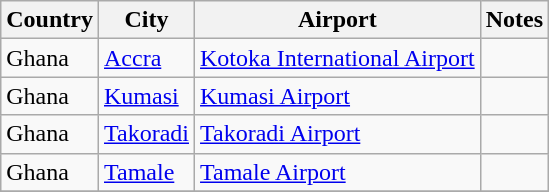<table class="wikitable sortable toccolours">
<tr>
<th>Country</th>
<th>City</th>
<th>Airport</th>
<th>Notes</th>
</tr>
<tr>
<td>Ghana</td>
<td><a href='#'>Accra</a></td>
<td><a href='#'>Kotoka International Airport</a></td>
<td></td>
</tr>
<tr>
<td>Ghana</td>
<td><a href='#'>Kumasi</a></td>
<td><a href='#'>Kumasi Airport</a></td>
<td></td>
</tr>
<tr>
<td>Ghana</td>
<td><a href='#'>Takoradi</a></td>
<td><a href='#'>Takoradi Airport</a></td>
<td></td>
</tr>
<tr>
<td>Ghana</td>
<td><a href='#'>Tamale</a></td>
<td><a href='#'>Tamale Airport</a></td>
<td></td>
</tr>
<tr>
</tr>
</table>
